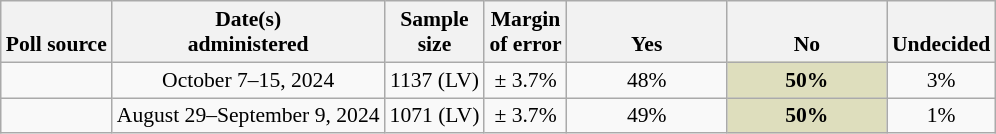<table class="wikitable" style="font-size:90%;text-align:center;">
<tr valign=bottom>
<th>Poll source</th>
<th>Date(s)<br>administered</th>
<th>Sample<br>size</th>
<th>Margin<br>of error</th>
<th style="width:100px;">Yes</th>
<th style="width:100px;">No</th>
<th>Undecided</th>
</tr>
<tr>
<td style="text-align:left;"></td>
<td>October 7–15, 2024</td>
<td>1137 (LV)</td>
<td>± 3.7%</td>
<td>48%</td>
<td style="background: #DEDEBD"><strong>50%</strong></td>
<td>3%</td>
</tr>
<tr>
<td style="text-align:left;"></td>
<td>August 29–September 9, 2024</td>
<td>1071 (LV)</td>
<td>± 3.7%</td>
<td>49%</td>
<td style="background: #DEDEBD"><strong>50%</strong></td>
<td>1%</td>
</tr>
</table>
